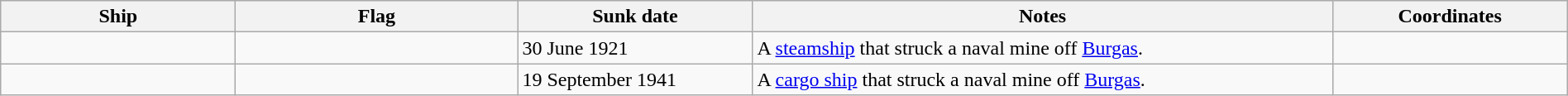<table class=wikitable | style = "width:100%">
<tr>
<th style="width:15%">Ship</th>
<th style="width:18%">Flag</th>
<th style="width:15%">Sunk date</th>
<th style="width:37%">Notes</th>
<th style="width:15%">Coordinates</th>
</tr>
<tr>
<td></td>
<td></td>
<td>30 June 1921</td>
<td>A <a href='#'>steamship</a> that struck a naval mine off <a href='#'>Burgas</a>.</td>
<td></td>
</tr>
<tr>
<td></td>
<td></td>
<td>19 September 1941</td>
<td>A <a href='#'>cargo ship</a> that struck a naval mine off <a href='#'>Burgas</a>.</td>
<td></td>
</tr>
</table>
